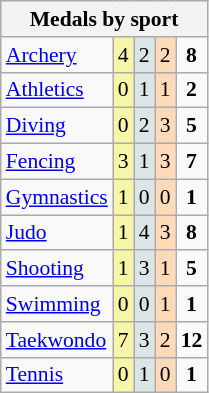<table class="wikitable" style="font-size:90%; text-align:center;">
<tr>
<th colspan="5">Medals by sport</th>
</tr>
<tr>
<td align="left"><a href='#'>Archery</a></td>
<td style="background:#F7F6A8;">4</td>
<td style="background:#DCE5E5;">2</td>
<td style="background:#FFDAB9;">2</td>
<td><strong>8</strong></td>
</tr>
<tr>
<td align="left"><a href='#'>Athletics</a></td>
<td style="background:#F7F6A8;">0</td>
<td style="background:#DCE5E5;">1</td>
<td style="background:#FFDAB9;">1</td>
<td><strong>2</strong></td>
</tr>
<tr>
<td align="left"><a href='#'>Diving</a></td>
<td style="background:#F7F6A8;">0</td>
<td style="background:#DCE5E5;">2</td>
<td style="background:#FFDAB9;">3</td>
<td><strong>5</strong></td>
</tr>
<tr>
<td align="left"><a href='#'>Fencing</a></td>
<td style="background:#F7F6A8;">3</td>
<td style="background:#DCE5E5;">1</td>
<td style="background:#FFDAB9;">3</td>
<td><strong>7</strong></td>
</tr>
<tr>
<td align="left"><a href='#'>Gymnastics</a></td>
<td style="background:#F7F6A8;">1</td>
<td style="background:#DCE5E5;">0</td>
<td style="background:#FFDAB9;">0</td>
<td><strong>1</strong></td>
</tr>
<tr>
<td align="left"><a href='#'>Judo</a></td>
<td style="background:#F7F6A8;">1</td>
<td style="background:#DCE5E5;">4</td>
<td style="background:#FFDAB9;">3</td>
<td><strong>8</strong></td>
</tr>
<tr>
<td align="left"><a href='#'>Shooting</a></td>
<td style="background:#F7F6A8;">1</td>
<td style="background:#DCE5E5;">3</td>
<td style="background:#FFDAB9;">1</td>
<td><strong>5</strong></td>
</tr>
<tr>
<td align="left"><a href='#'>Swimming</a></td>
<td style="background:#F7F6A8;">0</td>
<td style="background:#DCE5E5;">0</td>
<td style="background:#FFDAB9;">1</td>
<td><strong>1</strong></td>
</tr>
<tr>
<td align="left"><a href='#'>Taekwondo</a></td>
<td style="background:#F7F6A8;">7</td>
<td style="background:#DCE5E5;">3</td>
<td style="background:#FFDAB9;">2</td>
<td><strong>12</strong></td>
</tr>
<tr>
<td align="left"><a href='#'>Tennis</a></td>
<td style="background:#F7F6A8;">0</td>
<td style="background:#DCE5E5;">1</td>
<td style="background:#FFDAB9;">0</td>
<td><strong>1</strong></td>
</tr>
</table>
